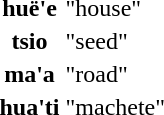<table>
<tr>
<th>huë'e</th>
<td>"house"</td>
</tr>
<tr>
<th>tsio</th>
<td>"seed"</td>
</tr>
<tr>
<th>ma'a</th>
<td>"road"</td>
</tr>
<tr>
<th>hua'ti</th>
<td>"machete"</td>
</tr>
</table>
